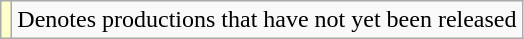<table class="wikitable">
<tr>
<td style="background:#FFFFCC;"></td>
<td>Denotes productions that have not yet been released</td>
</tr>
</table>
